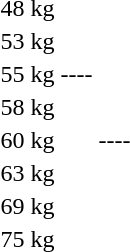<table>
<tr>
<td>48 kg</td>
<td></td>
<td></td>
<td></td>
</tr>
<tr>
<td>53 kg</td>
<td></td>
<td></td>
<td></td>
</tr>
<tr>
<td rowspan=2>55 kg</td>
<td rowspan=2>----</td>
<td rowspan=2></td>
<td></td>
</tr>
<tr>
<td></td>
</tr>
<tr>
<td rowspan=2>58 kg</td>
<td rowspan=2></td>
<td rowspan=2></td>
<td></td>
</tr>
<tr>
<td></td>
</tr>
<tr>
<td>60 kg</td>
<td></td>
<td>----</td>
<td></td>
</tr>
<tr>
<td rowspan=2>63 kg</td>
<td rowspan=2></td>
<td rowspan=2></td>
<td></td>
</tr>
<tr>
<td></td>
</tr>
<tr>
<td rowspan=2>69 kg</td>
<td rowspan=2></td>
<td rowspan=2></td>
<td></td>
</tr>
<tr>
<td></td>
</tr>
<tr>
<td>75 kg</td>
<td></td>
<td></td>
<td></td>
</tr>
</table>
